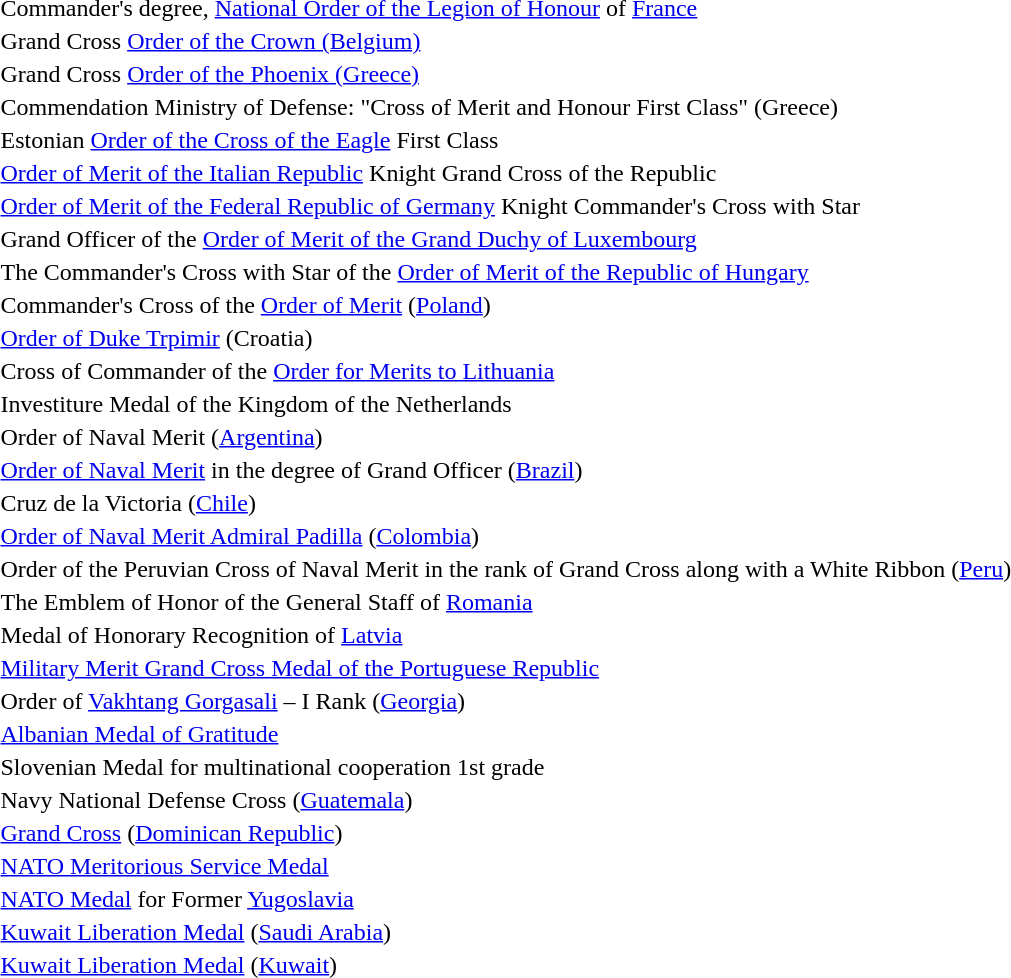<table>
<tr>
<td> Commander's degree, <a href='#'>National Order of the Legion of Honour</a> of <a href='#'>France</a></td>
</tr>
<tr>
<td> Grand Cross <a href='#'>Order of the Crown (Belgium)</a></td>
</tr>
<tr>
<td> Grand Cross <a href='#'>Order of the Phoenix (Greece)</a></td>
</tr>
<tr>
<td> Commendation Ministry of Defense: "Cross of Merit and Honour First Class" (Greece)</td>
</tr>
<tr>
<td> Estonian <a href='#'>Order of the Cross of the Eagle</a> First Class</td>
</tr>
<tr>
<td> <a href='#'>Order of Merit of the Italian Republic</a> Knight Grand Cross of the Republic</td>
</tr>
<tr>
<td> <a href='#'>Order of Merit of the Federal Republic of Germany</a> Knight Commander's Cross with Star</td>
</tr>
<tr>
<td> Grand Officer of the <a href='#'>Order of Merit of the Grand Duchy of Luxembourg</a></td>
</tr>
<tr>
<td> The Commander's Cross with Star of the <a href='#'>Order of Merit of the Republic of Hungary</a></td>
</tr>
<tr>
<td> Commander's Cross of the <a href='#'>Order of Merit</a> (<a href='#'>Poland</a>)</td>
</tr>
<tr>
<td> <a href='#'>Order of Duke Trpimir</a> (Croatia)</td>
</tr>
<tr>
<td> Cross of Commander of the <a href='#'>Order for Merits to Lithuania</a></td>
</tr>
<tr>
<td> Investiture Medal of the Kingdom of the Netherlands</td>
</tr>
<tr>
<td> Order of Naval Merit (<a href='#'>Argentina</a>)</td>
</tr>
<tr>
<td> <a href='#'>Order of Naval Merit</a> in the degree of Grand Officer (<a href='#'>Brazil</a>)</td>
</tr>
<tr>
<td> Cruz de la Victoria (<a href='#'>Chile</a>)</td>
</tr>
<tr>
<td> <a href='#'>Order of Naval Merit Admiral Padilla</a> (<a href='#'>Colombia</a>)</td>
</tr>
<tr>
<td> Order of the Peruvian Cross of Naval Merit in the rank of Grand Cross along with a White Ribbon (<a href='#'>Peru</a>)</td>
</tr>
<tr>
<td> The Emblem of Honor of the General Staff of <a href='#'>Romania</a></td>
</tr>
<tr>
<td> Medal of Honorary Recognition of <a href='#'>Latvia</a></td>
</tr>
<tr>
<td> <a href='#'>Military Merit Grand Cross Medal of the Portuguese Republic</a></td>
</tr>
<tr>
<td> Order of <a href='#'>Vakhtang Gorgasali</a> – I Rank (<a href='#'>Georgia</a>)</td>
</tr>
<tr>
<td> <a href='#'>Albanian Medal of Gratitude</a></td>
</tr>
<tr>
<td> Slovenian Medal for multinational cooperation 1st grade</td>
</tr>
<tr>
<td> Navy National Defense Cross (<a href='#'>Guatemala</a>)</td>
</tr>
<tr>
<td> <a href='#'>Grand Cross</a> (<a href='#'>Dominican Republic</a>)</td>
</tr>
<tr>
<td> <a href='#'>NATO Meritorious Service Medal</a></td>
</tr>
<tr>
<td> <a href='#'>NATO Medal</a> for Former <a href='#'>Yugoslavia</a></td>
</tr>
<tr>
<td> <a href='#'>Kuwait Liberation Medal</a> (<a href='#'>Saudi Arabia</a>)</td>
</tr>
<tr>
<td> <a href='#'>Kuwait Liberation Medal</a> (<a href='#'>Kuwait</a>)</td>
</tr>
</table>
